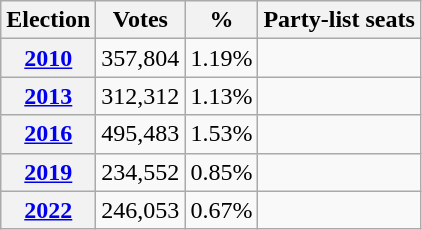<table class="wikitable" style="text-align:right">
<tr>
<th>Election</th>
<th>Votes</th>
<th>%</th>
<th>Party-list seats</th>
</tr>
<tr>
<th><a href='#'>2010</a></th>
<td>357,804</td>
<td>1.19%</td>
<td></td>
</tr>
<tr>
<th><a href='#'>2013</a></th>
<td>312,312</td>
<td>1.13%</td>
<td></td>
</tr>
<tr>
<th align="left"><a href='#'>2016</a></th>
<td>495,483</td>
<td>1.53%</td>
<td></td>
</tr>
<tr>
<th align="left"><a href='#'>2019</a></th>
<td>234,552</td>
<td>0.85%</td>
<td></td>
</tr>
<tr>
<th align="left"><a href='#'>2022</a></th>
<td>246,053</td>
<td>0.67%</td>
<td></td>
</tr>
</table>
